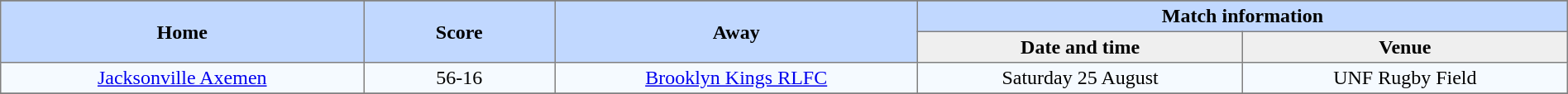<table border="1" cellpadding="3" cellspacing="0" style="border-collapse:collapse; text-align:center; width:100%;">
<tr style="background:#c1d8ff;">
</tr>
<tr style="background:#c1d8ff;">
<th rowspan="2" style="width:19%;">Home</th>
<th rowspan="2" style="width:10%;">Score</th>
<th rowspan="2" style="width:19%;">Away</th>
<th colspan=6>Match information</th>
</tr>
<tr style="background:#efefef;">
<th width=17%>Date and time</th>
<th width=17%>Venue</th>
</tr>
<tr style="text-align:center; background:#f5faff;">
<td><a href='#'>Jacksonville Axemen</a></td>
<td>56-16</td>
<td><a href='#'>Brooklyn Kings RLFC</a></td>
<td>Saturday 25 August</td>
<td>UNF Rugby Field</td>
</tr>
<tr>
</tr>
</table>
